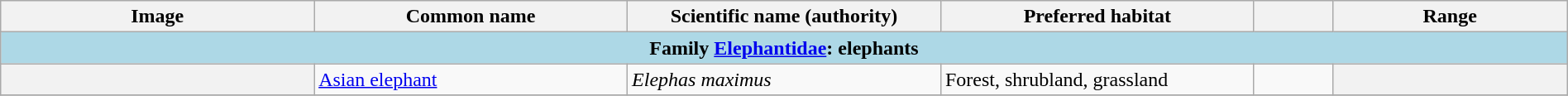<table width=100% class="wikitable unsortable plainrowheaders">
<tr>
<th width="20%" style="text-align: center;">Image</th>
<th width="20%">Common name</th>
<th width="20%">Scientific name (authority)</th>
<th width="20%">Preferred habitat</th>
<th width="5%"></th>
<th width="15%">Range</th>
</tr>
<tr>
<td style="text-align:center;background:lightblue;" colspan=6><strong>Family <a href='#'>Elephantidae</a>: elephants</strong></td>
</tr>
<tr>
<th style="text-align: center;"></th>
<td><a href='#'>Asian elephant</a></td>
<td><em>Elephas maximus</em><br></td>
<td>Forest, shrubland, grassland</td>
<td><br></td>
<th style="text-align: center;"></th>
</tr>
<tr>
</tr>
</table>
